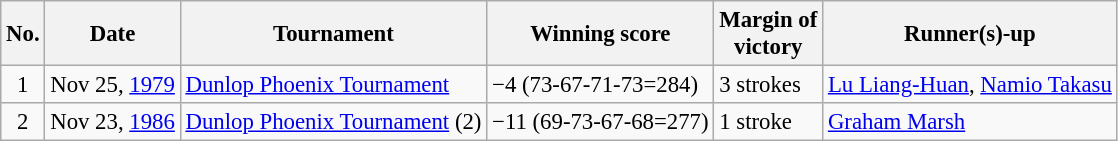<table class="wikitable" style="font-size:95%;">
<tr>
<th>No.</th>
<th>Date</th>
<th>Tournament</th>
<th>Winning score</th>
<th>Margin of<br>victory</th>
<th>Runner(s)-up</th>
</tr>
<tr>
<td align=center>1</td>
<td align=right>Nov 25, <a href='#'>1979</a></td>
<td><a href='#'>Dunlop Phoenix Tournament</a></td>
<td>−4 (73-67-71-73=284)</td>
<td>3 strokes</td>
<td> <a href='#'>Lu Liang-Huan</a>,  <a href='#'>Namio Takasu</a></td>
</tr>
<tr>
<td align=center>2</td>
<td align=right>Nov 23, <a href='#'>1986</a></td>
<td><a href='#'>Dunlop Phoenix Tournament</a> (2)</td>
<td>−11 (69-73-67-68=277)</td>
<td>1 stroke</td>
<td> <a href='#'>Graham Marsh</a></td>
</tr>
</table>
